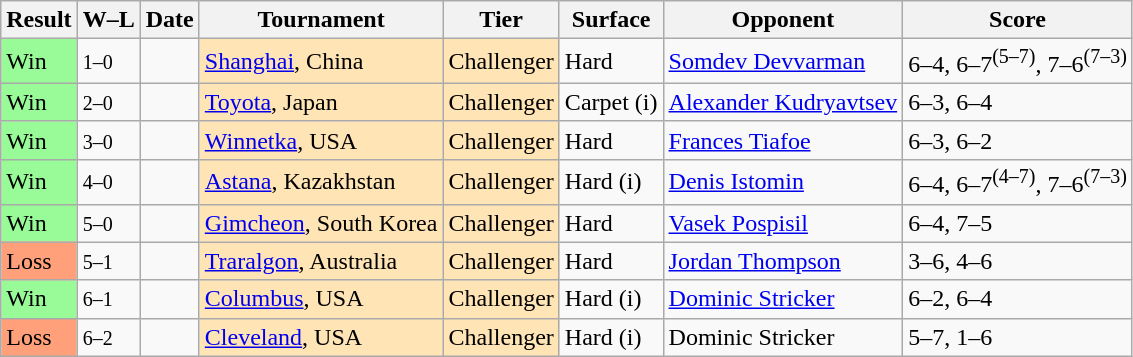<table class="sortable wikitable">
<tr>
<th>Result</th>
<th class="unsortable">W–L</th>
<th>Date</th>
<th>Tournament</th>
<th>Tier</th>
<th>Surface</th>
<th>Opponent</th>
<th class="unsortable">Score</th>
</tr>
<tr>
<td bgcolor=98FB98>Win</td>
<td><small>1–0</small></td>
<td><a href='#'></a></td>
<td style="background:moccasin;"><a href='#'>Shanghai</a>, China</td>
<td style="background:moccasin;">Challenger</td>
<td>Hard</td>
<td> <a href='#'>Somdev Devvarman</a></td>
<td>6–4, 6–7<sup>(5–7)</sup>, 7–6<sup>(7–3)</sup></td>
</tr>
<tr>
<td bgcolor=98FB98>Win</td>
<td><small>2–0</small></td>
<td><a href='#'></a></td>
<td style="background:moccasin;"><a href='#'>Toyota</a>, Japan</td>
<td style="background:moccasin;">Challenger</td>
<td>Carpet (i)</td>
<td> <a href='#'>Alexander Kudryavtsev</a></td>
<td>6–3, 6–4</td>
</tr>
<tr>
<td bgcolor=98FB98>Win</td>
<td><small>3–0</small></td>
<td><a href='#'></a></td>
<td style="background:moccasin;"><a href='#'>Winnetka</a>, USA</td>
<td style="background:moccasin;">Challenger</td>
<td>Hard</td>
<td> <a href='#'>Frances Tiafoe</a></td>
<td>6–3, 6–2</td>
</tr>
<tr>
<td bgcolor=98FB98>Win</td>
<td><small>4–0</small></td>
<td><a href='#'></a></td>
<td style="background:moccasin;"><a href='#'>Astana</a>, Kazakhstan</td>
<td style="background:moccasin;">Challenger</td>
<td>Hard (i)</td>
<td> <a href='#'>Denis Istomin</a></td>
<td>6–4, 6–7<sup>(4–7)</sup>, 7–6<sup>(7–3)</sup></td>
</tr>
<tr>
<td bgcolor=98FB98>Win</td>
<td><small>5–0</small></td>
<td><a href='#'></a></td>
<td style="background:moccasin;"><a href='#'>Gimcheon</a>, South Korea</td>
<td style="background:moccasin;">Challenger</td>
<td>Hard</td>
<td> <a href='#'>Vasek Pospisil</a></td>
<td>6–4, 7–5</td>
</tr>
<tr>
<td bgcolor=FFA07A>Loss</td>
<td><small>5–1</small></td>
<td><a href='#'></a></td>
<td style="background:moccasin;"><a href='#'>Traralgon</a>, Australia</td>
<td style="background:moccasin;">Challenger</td>
<td>Hard</td>
<td> <a href='#'>Jordan Thompson</a></td>
<td>3–6, 4–6</td>
</tr>
<tr>
<td bgcolor=98FB98>Win</td>
<td><small>6–1</small></td>
<td><a href='#'></a></td>
<td style="background:moccasin;"><a href='#'>Columbus</a>, USA</td>
<td style="background:moccasin;">Challenger</td>
<td>Hard (i)</td>
<td> <a href='#'>Dominic Stricker</a></td>
<td>6–2, 6–4</td>
</tr>
<tr>
<td bgcolor=FFA07A>Loss</td>
<td><small>6–2</small></td>
<td><a href='#'></a></td>
<td style="background:moccasin;"><a href='#'>Cleveland</a>, USA</td>
<td style="background:moccasin;">Challenger</td>
<td>Hard (i)</td>
<td> Dominic Stricker</td>
<td>5–7, 1–6</td>
</tr>
</table>
